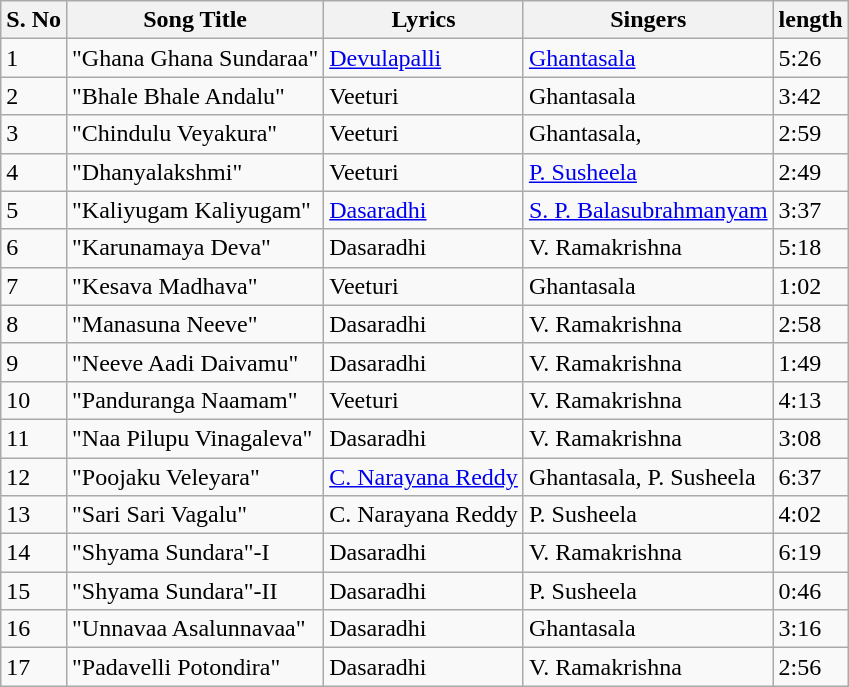<table class="wikitable">
<tr>
<th>S. No</th>
<th>Song Title</th>
<th>Lyrics</th>
<th>Singers</th>
<th>length</th>
</tr>
<tr>
<td>1</td>
<td>"Ghana Ghana Sundaraa"</td>
<td><a href='#'>Devulapalli</a></td>
<td><a href='#'>Ghantasala</a></td>
<td>5:26</td>
</tr>
<tr>
<td>2</td>
<td>"Bhale Bhale Andalu"</td>
<td>Veeturi</td>
<td>Ghantasala</td>
<td>3:42</td>
</tr>
<tr>
<td>3</td>
<td>"Chindulu Veyakura"</td>
<td>Veeturi</td>
<td>Ghantasala,</td>
<td>2:59</td>
</tr>
<tr>
<td>4</td>
<td>"Dhanyalakshmi"</td>
<td>Veeturi</td>
<td><a href='#'>P. Susheela</a></td>
<td>2:49</td>
</tr>
<tr>
<td>5</td>
<td>"Kaliyugam Kaliyugam"</td>
<td><a href='#'>Dasaradhi</a></td>
<td><a href='#'>S. P. Balasubrahmanyam</a></td>
<td>3:37</td>
</tr>
<tr>
<td>6</td>
<td>"Karunamaya Deva"</td>
<td>Dasaradhi</td>
<td>V. Ramakrishna</td>
<td>5:18</td>
</tr>
<tr>
<td>7</td>
<td>"Kesava Madhava"</td>
<td>Veeturi</td>
<td>Ghantasala</td>
<td>1:02</td>
</tr>
<tr>
<td>8</td>
<td>"Manasuna Neeve"</td>
<td>Dasaradhi</td>
<td>V. Ramakrishna</td>
<td>2:58</td>
</tr>
<tr>
<td>9</td>
<td>"Neeve Aadi Daivamu"</td>
<td>Dasaradhi</td>
<td>V. Ramakrishna</td>
<td>1:49</td>
</tr>
<tr>
<td>10</td>
<td>"Panduranga Naamam"</td>
<td>Veeturi</td>
<td>V. Ramakrishna</td>
<td>4:13</td>
</tr>
<tr>
<td>11</td>
<td>"Naa Pilupu Vinagaleva"</td>
<td>Dasaradhi</td>
<td>V. Ramakrishna</td>
<td>3:08</td>
</tr>
<tr>
<td>12</td>
<td>"Poojaku Veleyara"</td>
<td><a href='#'>C. Narayana Reddy</a></td>
<td>Ghantasala, P. Susheela</td>
<td>6:37</td>
</tr>
<tr>
<td>13</td>
<td>"Sari Sari Vagalu"</td>
<td>C. Narayana Reddy</td>
<td>P. Susheela</td>
<td>4:02</td>
</tr>
<tr>
<td>14</td>
<td>"Shyama Sundara"-I</td>
<td>Dasaradhi</td>
<td>V. Ramakrishna</td>
<td>6:19</td>
</tr>
<tr>
<td>15</td>
<td>"Shyama Sundara"-II</td>
<td>Dasaradhi</td>
<td>P. Susheela</td>
<td>0:46</td>
</tr>
<tr>
<td>16</td>
<td>"Unnavaa Asalunnavaa"</td>
<td>Dasaradhi</td>
<td>Ghantasala</td>
<td>3:16</td>
</tr>
<tr>
<td>17</td>
<td>"Padavelli Potondira"</td>
<td>Dasaradhi</td>
<td>V. Ramakrishna</td>
<td>2:56</td>
</tr>
</table>
